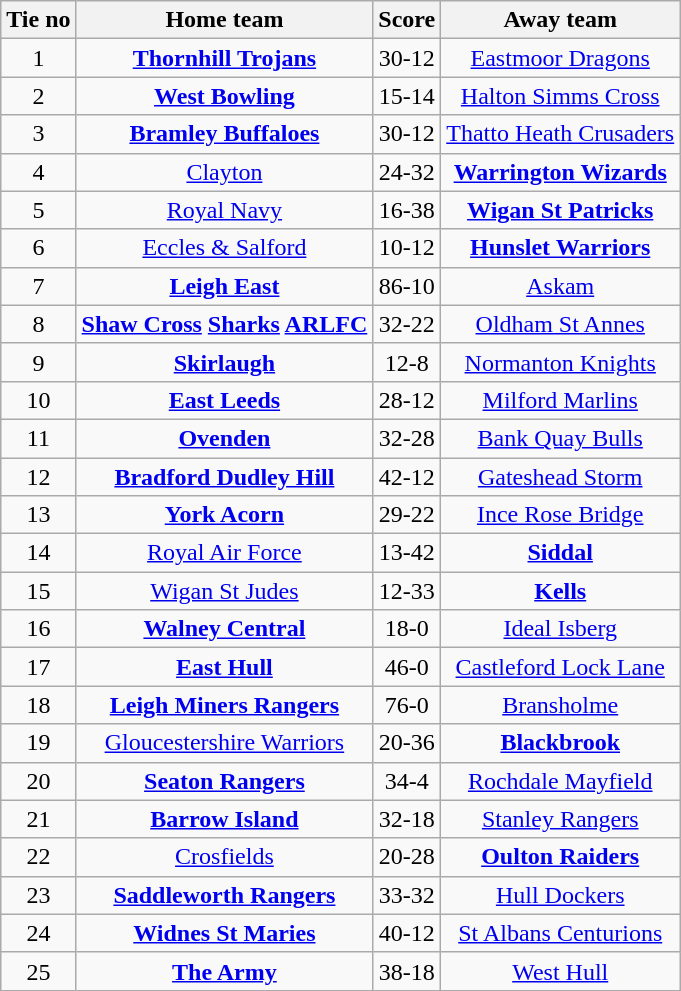<table class="wikitable" style="text-align: center">
<tr>
<th>Tie no</th>
<th>Home team</th>
<th>Score</th>
<th>Away team</th>
</tr>
<tr>
<td>1</td>
<td><strong><a href='#'>Thornhill Trojans</a></strong></td>
<td>30-12</td>
<td><a href='#'>Eastmoor Dragons</a></td>
</tr>
<tr>
<td>2</td>
<td><strong><a href='#'>West Bowling</a></strong></td>
<td>15-14</td>
<td><a href='#'>Halton Simms Cross</a></td>
</tr>
<tr>
<td>3</td>
<td><strong><a href='#'>Bramley Buffaloes</a></strong></td>
<td>30-12</td>
<td><a href='#'>Thatto Heath Crusaders</a></td>
</tr>
<tr>
<td>4</td>
<td><a href='#'>Clayton</a></td>
<td>24-32</td>
<td><strong><a href='#'>Warrington Wizards</a></strong></td>
</tr>
<tr>
<td>5</td>
<td><a href='#'>Royal Navy</a></td>
<td>16-38</td>
<td><strong><a href='#'>Wigan St Patricks</a></strong></td>
</tr>
<tr>
<td>6</td>
<td><a href='#'>Eccles & Salford</a></td>
<td>10-12</td>
<td><strong><a href='#'>Hunslet Warriors</a></strong></td>
</tr>
<tr>
<td>7</td>
<td><strong><a href='#'>Leigh East</a></strong></td>
<td>86-10</td>
<td><a href='#'>Askam</a></td>
</tr>
<tr>
<td>8</td>
<td><strong><a href='#'>Shaw Cross</a> <a href='#'>Sharks</a> <a href='#'>ARLFC</a></strong></td>
<td>32-22</td>
<td><a href='#'>Oldham St Annes</a></td>
</tr>
<tr>
<td>9</td>
<td><strong><a href='#'>Skirlaugh</a></strong></td>
<td>12-8</td>
<td><a href='#'>Normanton Knights</a></td>
</tr>
<tr>
<td>10</td>
<td><strong><a href='#'>East Leeds</a></strong></td>
<td>28-12</td>
<td><a href='#'>Milford Marlins</a></td>
</tr>
<tr>
<td>11</td>
<td><strong><a href='#'>Ovenden</a></strong></td>
<td>32-28</td>
<td><a href='#'>Bank Quay Bulls</a></td>
</tr>
<tr>
<td>12</td>
<td><strong><a href='#'>Bradford Dudley Hill</a></strong></td>
<td>42-12</td>
<td><a href='#'>Gateshead Storm</a></td>
</tr>
<tr>
<td>13</td>
<td><strong><a href='#'>York Acorn</a></strong></td>
<td>29-22</td>
<td><a href='#'>Ince Rose Bridge</a></td>
</tr>
<tr>
<td>14</td>
<td><a href='#'>Royal Air Force</a></td>
<td>13-42</td>
<td><strong><a href='#'>Siddal</a></strong></td>
</tr>
<tr>
<td>15</td>
<td><a href='#'>Wigan St Judes</a></td>
<td>12-33</td>
<td><strong><a href='#'>Kells</a></strong></td>
</tr>
<tr>
<td>16</td>
<td><strong><a href='#'>Walney Central</a></strong></td>
<td>18-0</td>
<td><a href='#'>Ideal Isberg</a></td>
</tr>
<tr>
<td>17</td>
<td><strong><a href='#'>East Hull</a></strong></td>
<td>46-0</td>
<td><a href='#'>Castleford Lock Lane</a></td>
</tr>
<tr>
<td>18</td>
<td><strong><a href='#'>Leigh Miners Rangers</a></strong></td>
<td>76-0</td>
<td><a href='#'>Bransholme</a></td>
</tr>
<tr>
<td>19</td>
<td><a href='#'>Gloucestershire Warriors</a></td>
<td>20-36</td>
<td><strong><a href='#'>Blackbrook</a></strong></td>
</tr>
<tr>
<td>20</td>
<td><strong><a href='#'>Seaton Rangers</a></strong></td>
<td>34-4</td>
<td><a href='#'>Rochdale Mayfield</a></td>
</tr>
<tr>
<td>21</td>
<td><strong><a href='#'>Barrow Island</a></strong></td>
<td>32-18</td>
<td><a href='#'>Stanley Rangers</a></td>
</tr>
<tr>
<td>22</td>
<td><a href='#'>Crosfields</a></td>
<td>20-28</td>
<td><strong><a href='#'>Oulton Raiders</a></strong></td>
</tr>
<tr>
<td>23</td>
<td><strong><a href='#'>Saddleworth Rangers</a></strong></td>
<td>33-32</td>
<td><a href='#'>Hull Dockers</a></td>
</tr>
<tr>
<td>24</td>
<td><strong><a href='#'>Widnes St Maries</a></strong></td>
<td>40-12</td>
<td><a href='#'>St Albans Centurions</a></td>
</tr>
<tr>
<td>25</td>
<td><strong><a href='#'>The Army</a></strong></td>
<td>38-18</td>
<td><a href='#'>West Hull</a></td>
</tr>
</table>
